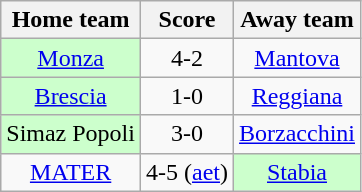<table class="wikitable" style="text-align: center">
<tr>
<th>Home team</th>
<th>Score</th>
<th>Away team</th>
</tr>
<tr>
<td bgcolor="ccffcc"><a href='#'>Monza</a></td>
<td>4-2</td>
<td><a href='#'>Mantova</a></td>
</tr>
<tr>
<td bgcolor="ccffcc"><a href='#'>Brescia</a></td>
<td>1-0</td>
<td><a href='#'>Reggiana</a></td>
</tr>
<tr>
<td bgcolor="ccffcc">Simaz Popoli</td>
<td>3-0</td>
<td><a href='#'>Borzacchini</a></td>
</tr>
<tr>
<td><a href='#'>MATER</a></td>
<td>4-5 (<a href='#'>aet</a>)</td>
<td bgcolor="ccffcc"><a href='#'>Stabia</a></td>
</tr>
</table>
